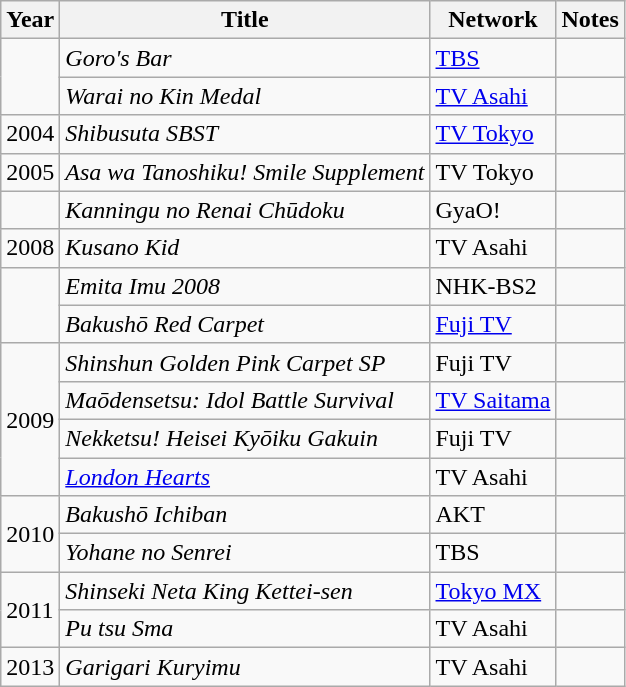<table class="wikitable">
<tr>
<th>Year</th>
<th>Title</th>
<th>Network</th>
<th>Notes</th>
</tr>
<tr>
<td rowspan="2"></td>
<td><em>Goro's Bar</em></td>
<td><a href='#'>TBS</a></td>
<td></td>
</tr>
<tr>
<td><em>Warai no Kin Medal</em></td>
<td><a href='#'>TV Asahi</a></td>
<td></td>
</tr>
<tr>
<td>2004</td>
<td><em>Shibusuta SBST</em></td>
<td><a href='#'>TV Tokyo</a></td>
<td></td>
</tr>
<tr>
<td>2005</td>
<td><em>Asa wa Tanoshiku! Smile Supplement</em></td>
<td>TV Tokyo</td>
<td></td>
</tr>
<tr>
<td></td>
<td><em>Kanningu no Renai Chūdoku</em></td>
<td>GyaO!</td>
<td></td>
</tr>
<tr>
<td>2008</td>
<td><em>Kusano Kid</em></td>
<td>TV Asahi</td>
<td></td>
</tr>
<tr>
<td rowspan="2"></td>
<td><em>Emita Imu 2008</em></td>
<td>NHK-BS2</td>
<td></td>
</tr>
<tr>
<td><em>Bakushō Red Carpet</em></td>
<td><a href='#'>Fuji TV</a></td>
<td></td>
</tr>
<tr>
<td rowspan="4">2009</td>
<td><em>Shinshun Golden Pink Carpet SP</em></td>
<td>Fuji TV</td>
<td></td>
</tr>
<tr>
<td><em>Maōdensetsu: Idol Battle Survival</em></td>
<td><a href='#'>TV Saitama</a></td>
<td></td>
</tr>
<tr>
<td><em>Nekketsu! Heisei Kyōiku Gakuin</em></td>
<td>Fuji TV</td>
<td></td>
</tr>
<tr>
<td><em><a href='#'>London Hearts</a></em></td>
<td>TV Asahi</td>
<td></td>
</tr>
<tr>
<td rowspan="2">2010</td>
<td><em>Bakushō Ichiban</em></td>
<td>AKT</td>
<td></td>
</tr>
<tr>
<td><em>Yohane no Senrei</em></td>
<td>TBS</td>
<td></td>
</tr>
<tr>
<td rowspan="2">2011</td>
<td><em>Shinseki Neta King Kettei-sen</em></td>
<td><a href='#'>Tokyo MX</a></td>
<td></td>
</tr>
<tr>
<td><em>Pu tsu Sma</em></td>
<td>TV Asahi</td>
<td></td>
</tr>
<tr>
<td>2013</td>
<td><em>Garigari Kuryimu</em></td>
<td>TV Asahi</td>
<td></td>
</tr>
</table>
